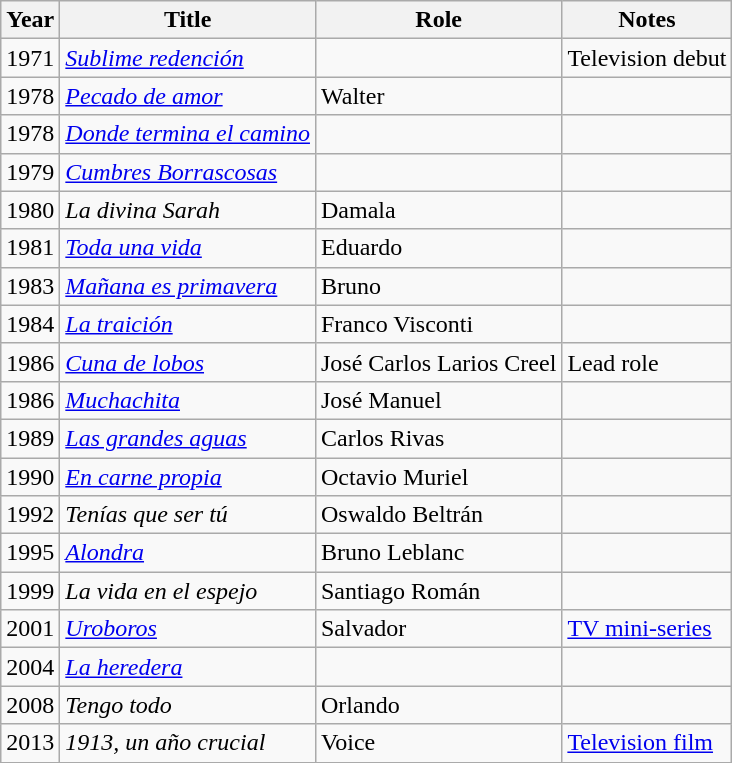<table class="wikitable sortable">
<tr>
<th>Year</th>
<th>Title</th>
<th>Role</th>
<th>Notes</th>
</tr>
<tr>
<td>1971</td>
<td><em><a href='#'>Sublime redención</a></em></td>
<td></td>
<td>Television debut</td>
</tr>
<tr>
<td>1978</td>
<td><em><a href='#'>Pecado de amor</a></em></td>
<td>Walter</td>
<td></td>
</tr>
<tr>
<td>1978</td>
<td><em><a href='#'>Donde termina el camino</a></em></td>
<td></td>
<td></td>
</tr>
<tr>
<td>1979</td>
<td><em><a href='#'>Cumbres Borrascosas</a></em></td>
<td></td>
<td></td>
</tr>
<tr>
<td>1980</td>
<td><em>La divina Sarah</em></td>
<td>Damala</td>
<td></td>
</tr>
<tr>
<td>1981</td>
<td><em><a href='#'>Toda una vida</a></em></td>
<td>Eduardo</td>
<td></td>
</tr>
<tr>
<td>1983</td>
<td><em><a href='#'>Mañana es primavera</a></em></td>
<td>Bruno</td>
<td></td>
</tr>
<tr>
<td>1984</td>
<td><em><a href='#'>La traición</a></em></td>
<td>Franco Visconti</td>
<td></td>
</tr>
<tr>
<td>1986</td>
<td><em><a href='#'>Cuna de lobos</a></em></td>
<td>José Carlos Larios Creel</td>
<td>Lead role</td>
</tr>
<tr>
<td>1986</td>
<td><em><a href='#'>Muchachita</a></em></td>
<td>José Manuel</td>
<td></td>
</tr>
<tr>
<td>1989</td>
<td><em><a href='#'>Las grandes aguas</a></em></td>
<td>Carlos Rivas</td>
<td></td>
</tr>
<tr>
<td>1990</td>
<td><em><a href='#'>En carne propia</a></em></td>
<td>Octavio Muriel</td>
<td></td>
</tr>
<tr>
<td>1992</td>
<td><em>Tenías que ser tú</em></td>
<td>Oswaldo Beltrán</td>
<td></td>
</tr>
<tr>
<td>1995</td>
<td><em><a href='#'>Alondra</a></em></td>
<td>Bruno Leblanc</td>
<td></td>
</tr>
<tr>
<td>1999</td>
<td><em>La vida en el espejo</em></td>
<td>Santiago Román</td>
<td></td>
</tr>
<tr>
<td>2001</td>
<td><em><a href='#'>Uroboros</a></em></td>
<td>Salvador</td>
<td><a href='#'>TV mini-series</a></td>
</tr>
<tr>
<td>2004</td>
<td><em><a href='#'>La heredera</a></em></td>
<td></td>
<td></td>
</tr>
<tr>
<td>2008</td>
<td><em>Tengo todo</em></td>
<td>Orlando</td>
<td></td>
</tr>
<tr>
<td>2013</td>
<td><em>1913, un año crucial</em></td>
<td>Voice</td>
<td><a href='#'>Television film</a></td>
</tr>
<tr>
</tr>
</table>
